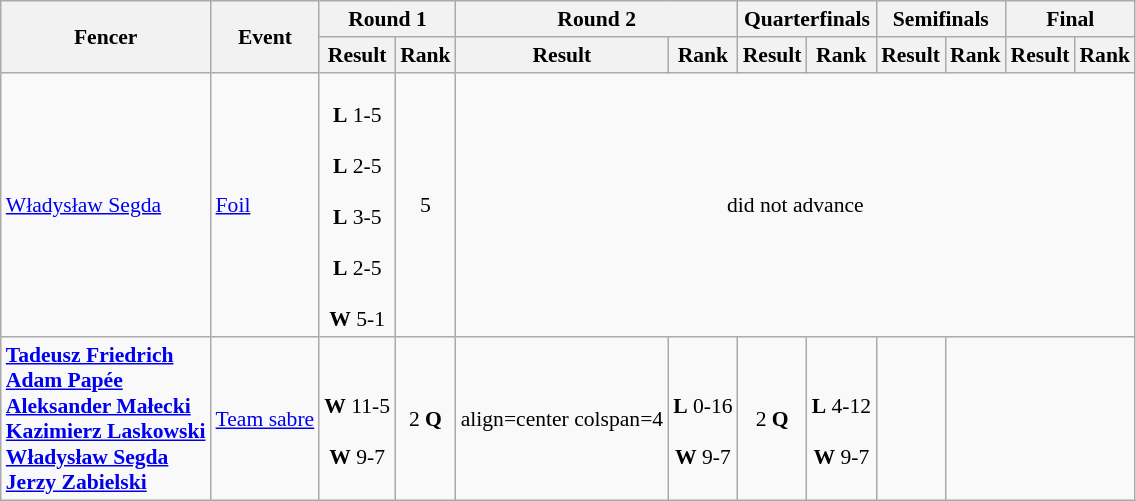<table class=wikitable style="font-size:90%">
<tr>
<th rowspan=2>Fencer</th>
<th rowspan=2>Event</th>
<th colspan=2>Round 1</th>
<th colspan=2>Round 2</th>
<th colspan=2>Quarterfinals</th>
<th colspan=2>Semifinals</th>
<th colspan=2>Final</th>
</tr>
<tr>
<th>Result</th>
<th>Rank</th>
<th>Result</th>
<th>Rank</th>
<th>Result</th>
<th>Rank</th>
<th>Result</th>
<th>Rank</th>
<th>Result</th>
<th>Rank</th>
</tr>
<tr>
<td><a href='#'>Władysław Segda</a></td>
<td><a href='#'>Foil</a></td>
<td align=center><br><strong>L</strong> 1-5<br><br><strong>L</strong> 2-5<br><br><strong>L</strong> 3-5<br><br><strong>L</strong> 2-5<br><br><strong>W</strong> 5-1</td>
<td align=center>5</td>
<td align=center colspan=8>did not advance</td>
</tr>
<tr>
<td><strong><a href='#'>Tadeusz Friedrich</a> <br> <a href='#'>Adam Papée</a><br> <a href='#'>Aleksander Małecki</a> <br> <a href='#'>Kazimierz Laskowski</a> <br> <a href='#'>Władysław Segda</a> <br> <a href='#'>Jerzy Zabielski</a></strong></td>
<td><a href='#'>Team sabre</a></td>
<td align=center><br> <strong>W</strong> 11-5<br><br> <strong>W</strong> 9-7</td>
<td align=center>2 <strong>Q</strong></td>
<td>align=center colspan=4 </td>
<td align=center><br> <strong>L</strong> 0-16<br><br> <strong>W</strong> 9-7</td>
<td align=center>2 <strong>Q</strong></td>
<td align=center><br>  <strong>L</strong> 4-12<br><br> <strong>W</strong> 9-7</td>
<td align=center></td>
</tr>
</table>
